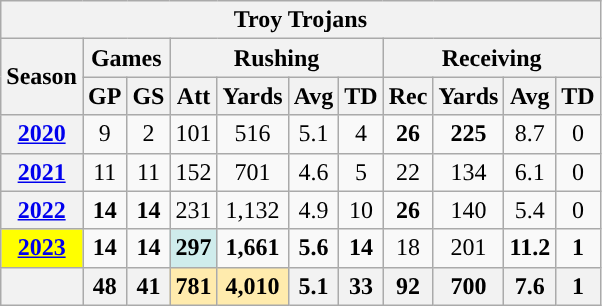<table class="wikitable" style="text-align:center;">
<tr>
<th colspan="12">Troy Trojans</th>
</tr>
<tr>
<th rowspan="2">Season</th>
<th colspan="2">Games</th>
<th colspan="4">Rushing</th>
<th colspan="4">Receiving</th>
</tr>
<tr>
<th>GP</th>
<th>GS</th>
<th>Att</th>
<th>Yards</th>
<th>Avg</th>
<th>TD</th>
<th>Rec</th>
<th>Yards</th>
<th>Avg</th>
<th>TD</th>
</tr>
<tr>
<th><a href='#'>2020</a></th>
<td>9</td>
<td>2</td>
<td>101</td>
<td>516</td>
<td>5.1</td>
<td>4</td>
<td><strong>26</strong></td>
<td><strong>225</strong></td>
<td>8.7</td>
<td>0</td>
</tr>
<tr>
<th><a href='#'>2021</a></th>
<td>11</td>
<td>11</td>
<td>152</td>
<td>701</td>
<td>4.6</td>
<td>5</td>
<td>22</td>
<td>134</td>
<td>6.1</td>
<td>0</td>
</tr>
<tr>
<th><a href='#'>2022</a></th>
<td><strong>14</strong></td>
<td><strong>14</strong></td>
<td>231</td>
<td>1,132</td>
<td>4.9</td>
<td>10</td>
<td><strong>26</strong></td>
<td>140</td>
<td>5.4</td>
<td>0</td>
</tr>
<tr>
<th style="background:#ff0;"><a href='#'>2023</a></th>
<td><strong>14</strong></td>
<td><strong>14</strong></td>
<td style="background:#cfecec;"><strong>297</strong></td>
<td><strong>1,661</strong></td>
<td><strong>5.6</strong></td>
<td><strong>14</strong></td>
<td>18</td>
<td>201</td>
<td><strong>11.2</strong></td>
<td><strong>1</strong></td>
</tr>
<tr>
<th></th>
<th>48</th>
<th>41</th>
<th style="background:#FFEBAD;">781</th>
<th style="background:#FFEBAD;">4,010</th>
<th>5.1</th>
<th>33</th>
<th>92</th>
<th>700</th>
<th>7.6</th>
<th>1</th>
</tr>
</table>
